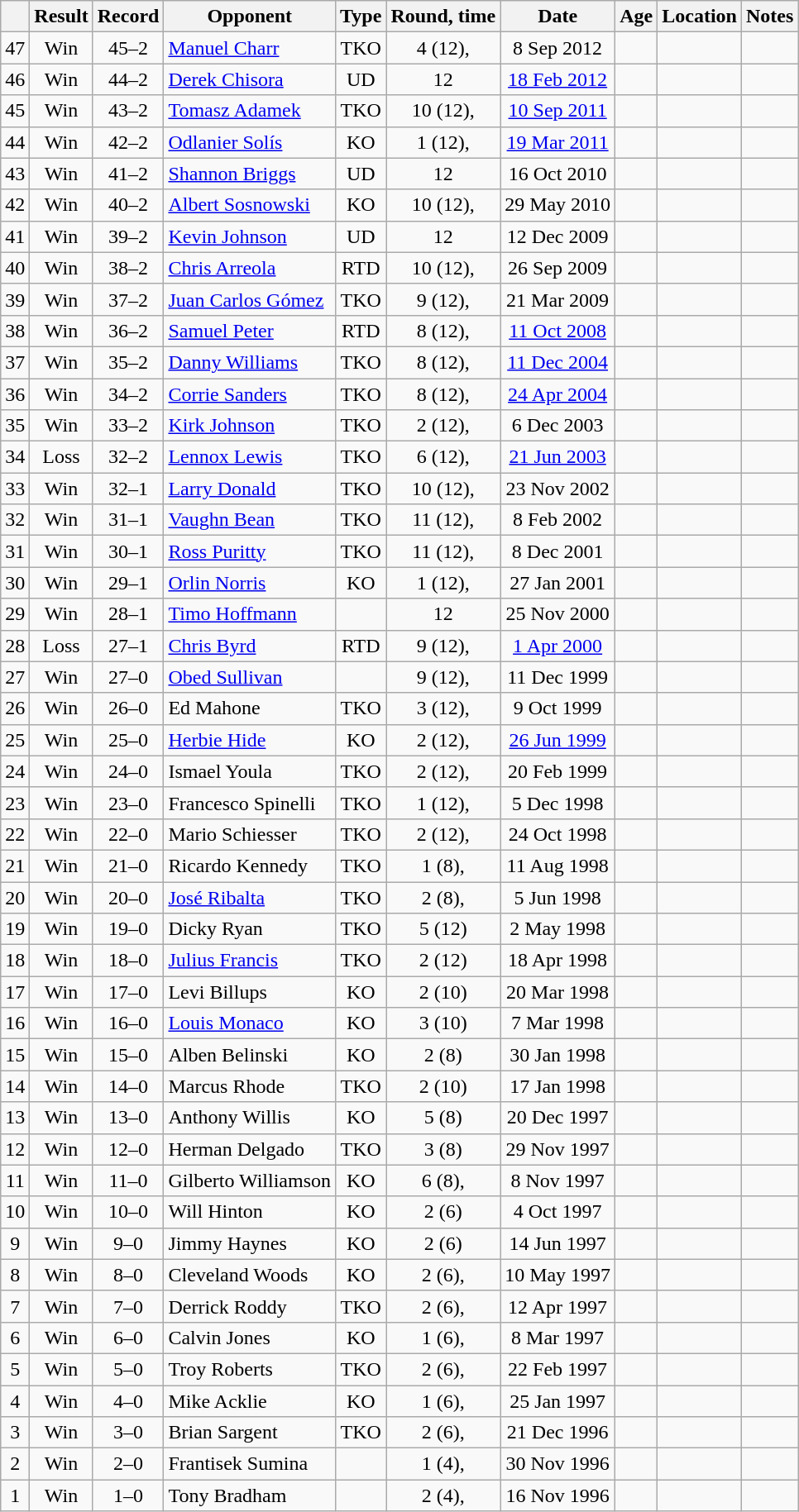<table class="wikitable" style="text-align:center">
<tr>
<th></th>
<th>Result</th>
<th>Record</th>
<th>Opponent</th>
<th>Type</th>
<th>Round, time</th>
<th>Date</th>
<th>Age</th>
<th>Location</th>
<th>Notes</th>
</tr>
<tr>
<td>47</td>
<td>Win</td>
<td>45–2</td>
<td style="text-align:left;"><a href='#'>Manuel Charr</a></td>
<td>TKO</td>
<td>4 (12), </td>
<td>8 Sep 2012</td>
<td style="text-align:left;"></td>
<td style="text-align:left;"></td>
<td style="text-align:left;"></td>
</tr>
<tr>
<td>46</td>
<td>Win</td>
<td>44–2</td>
<td style="text-align:left;"><a href='#'>Derek Chisora</a></td>
<td>UD</td>
<td>12</td>
<td><a href='#'>18 Feb 2012</a></td>
<td style="text-align:left;"></td>
<td style="text-align:left;"></td>
<td style="text-align:left;"></td>
</tr>
<tr>
<td>45</td>
<td>Win</td>
<td>43–2</td>
<td style="text-align:left;"><a href='#'>Tomasz Adamek</a></td>
<td>TKO</td>
<td>10 (12), </td>
<td><a href='#'>10 Sep 2011</a></td>
<td style="text-align:left;"></td>
<td style="text-align:left;"></td>
<td style="text-align:left;"></td>
</tr>
<tr>
<td>44</td>
<td>Win</td>
<td>42–2</td>
<td style="text-align:left;"><a href='#'>Odlanier Solís</a></td>
<td>KO</td>
<td>1 (12), </td>
<td><a href='#'>19 Mar 2011</a></td>
<td style="text-align:left;"></td>
<td style="text-align:left;"></td>
<td style="text-align:left;"></td>
</tr>
<tr>
<td>43</td>
<td>Win</td>
<td>41–2</td>
<td style="text-align:left;"><a href='#'>Shannon Briggs</a></td>
<td>UD</td>
<td>12</td>
<td>16 Oct 2010</td>
<td style="text-align:left;"></td>
<td style="text-align:left;"></td>
<td style="text-align:left;"></td>
</tr>
<tr>
<td>42</td>
<td>Win</td>
<td>40–2</td>
<td style="text-align:left;"><a href='#'>Albert Sosnowski</a></td>
<td>KO</td>
<td>10 (12), </td>
<td>29 May 2010</td>
<td style="text-align:left;"></td>
<td style="text-align:left;"></td>
<td style="text-align:left;"></td>
</tr>
<tr>
<td>41</td>
<td>Win</td>
<td>39–2</td>
<td style="text-align:left;"><a href='#'>Kevin Johnson</a></td>
<td>UD</td>
<td>12</td>
<td>12 Dec 2009</td>
<td style="text-align:left;"></td>
<td style="text-align:left;"></td>
<td style="text-align:left;"></td>
</tr>
<tr>
<td>40</td>
<td>Win</td>
<td>38–2</td>
<td style="text-align:left;"><a href='#'>Chris Arreola</a></td>
<td>RTD</td>
<td>10 (12), </td>
<td>26 Sep 2009</td>
<td style="text-align:left;"></td>
<td style="text-align:left;"></td>
<td style="text-align:left;"></td>
</tr>
<tr>
<td>39</td>
<td>Win</td>
<td>37–2</td>
<td style="text-align:left;"><a href='#'>Juan Carlos Gómez</a></td>
<td>TKO</td>
<td>9 (12), </td>
<td>21 Mar 2009</td>
<td style="text-align:left;"></td>
<td style="text-align:left;"></td>
<td style="text-align:left;"></td>
</tr>
<tr>
<td>38</td>
<td>Win</td>
<td>36–2</td>
<td style="text-align:left;"><a href='#'>Samuel Peter</a></td>
<td>RTD</td>
<td>8 (12), </td>
<td><a href='#'>11 Oct 2008</a></td>
<td style="text-align:left;"></td>
<td style="text-align:left;"></td>
<td style="text-align:left;"></td>
</tr>
<tr>
<td>37</td>
<td>Win</td>
<td>35–2</td>
<td style="text-align:left;"><a href='#'>Danny Williams</a></td>
<td>TKO</td>
<td>8 (12), </td>
<td><a href='#'>11 Dec 2004</a></td>
<td style="text-align:left;"></td>
<td style="text-align:left;"></td>
<td style="text-align:left;"></td>
</tr>
<tr>
<td>36</td>
<td>Win</td>
<td>34–2</td>
<td style="text-align:left;"><a href='#'>Corrie Sanders</a></td>
<td>TKO</td>
<td>8 (12), </td>
<td><a href='#'>24 Apr 2004</a></td>
<td style="text-align:left;"></td>
<td style="text-align:left;"></td>
<td style="text-align:left;"></td>
</tr>
<tr>
<td>35</td>
<td>Win</td>
<td>33–2</td>
<td style="text-align:left;"><a href='#'>Kirk Johnson</a></td>
<td>TKO</td>
<td>2 (12), </td>
<td>6 Dec 2003</td>
<td style="text-align:left;"></td>
<td style="text-align:left;"></td>
<td></td>
</tr>
<tr>
<td>34</td>
<td>Loss</td>
<td>32–2</td>
<td style="text-align:left;"><a href='#'>Lennox Lewis</a></td>
<td>TKO</td>
<td>6 (12), </td>
<td><a href='#'>21 Jun 2003</a></td>
<td style="text-align:left;"></td>
<td style="text-align:left;"></td>
<td style="text-align:left;"></td>
</tr>
<tr>
<td>33</td>
<td>Win</td>
<td>32–1</td>
<td style="text-align:left;"><a href='#'>Larry Donald</a></td>
<td>TKO</td>
<td>10 (12), </td>
<td>23 Nov 2002</td>
<td style="text-align:left;"></td>
<td style="text-align:left;"></td>
<td style="text-align:left;"></td>
</tr>
<tr>
<td>32</td>
<td>Win</td>
<td>31–1</td>
<td style="text-align:left;"><a href='#'>Vaughn Bean</a></td>
<td>TKO</td>
<td>11 (12), </td>
<td>8 Feb 2002</td>
<td style="text-align:left;"></td>
<td style="text-align:left;"></td>
<td style="text-align:left;"></td>
</tr>
<tr>
<td>31</td>
<td>Win</td>
<td>30–1</td>
<td style="text-align:left;"><a href='#'>Ross Puritty</a></td>
<td>TKO</td>
<td>11 (12), </td>
<td>8 Dec 2001</td>
<td style="text-align:left;"></td>
<td style="text-align:left;"></td>
<td style="text-align:left;"></td>
</tr>
<tr>
<td>30</td>
<td>Win</td>
<td>29–1</td>
<td style="text-align:left;"><a href='#'>Orlin Norris</a></td>
<td>KO</td>
<td>1 (12), </td>
<td>27 Jan 2001</td>
<td style="text-align:left;"></td>
<td style="text-align:left;"></td>
<td style="text-align:left;"></td>
</tr>
<tr>
<td>29</td>
<td>Win</td>
<td>28–1</td>
<td style="text-align:left;"><a href='#'>Timo Hoffmann</a></td>
<td></td>
<td>12</td>
<td>25 Nov 2000</td>
<td style="text-align:left;"></td>
<td style="text-align:left;"></td>
<td style="text-align:left;"></td>
</tr>
<tr>
<td>28</td>
<td>Loss</td>
<td>27–1</td>
<td style="text-align:left;"><a href='#'>Chris Byrd</a></td>
<td>RTD</td>
<td>9 (12), </td>
<td><a href='#'>1 Apr 2000</a></td>
<td style="text-align:left;"></td>
<td style="text-align:left;"></td>
<td style="text-align:left;"></td>
</tr>
<tr>
<td>27</td>
<td>Win</td>
<td>27–0</td>
<td style="text-align:left;"><a href='#'>Obed Sullivan</a></td>
<td></td>
<td>9 (12), </td>
<td>11 Dec 1999</td>
<td style="text-align:left;"></td>
<td style="text-align:left;"></td>
<td style="text-align:left;"></td>
</tr>
<tr>
<td>26</td>
<td>Win</td>
<td>26–0</td>
<td style="text-align:left;">Ed Mahone</td>
<td>TKO</td>
<td>3 (12), </td>
<td>9 Oct 1999</td>
<td style="text-align:left;"></td>
<td style="text-align:left;"></td>
<td style="text-align:left;"></td>
</tr>
<tr>
<td>25</td>
<td>Win</td>
<td>25–0</td>
<td style="text-align:left;"><a href='#'>Herbie Hide</a></td>
<td>KO</td>
<td>2 (12), </td>
<td><a href='#'>26 Jun 1999</a></td>
<td style="text-align:left;"></td>
<td style="text-align:left;"></td>
<td style="text-align:left;"></td>
</tr>
<tr>
<td>24</td>
<td>Win</td>
<td>24–0</td>
<td style="text-align:left;">Ismael Youla</td>
<td>TKO</td>
<td>2 (12), </td>
<td>20 Feb 1999</td>
<td style="text-align:left;"></td>
<td style="text-align:left;"></td>
<td style="text-align:left;"></td>
</tr>
<tr>
<td>23</td>
<td>Win</td>
<td>23–0</td>
<td style="text-align:left;">Francesco Spinelli</td>
<td>TKO</td>
<td>1 (12), </td>
<td>5 Dec 1998</td>
<td style="text-align:left;"></td>
<td style="text-align:left;"></td>
<td style="text-align:left;"></td>
</tr>
<tr>
<td>22</td>
<td>Win</td>
<td>22–0</td>
<td style="text-align:left;">Mario Schiesser</td>
<td>TKO</td>
<td>2 (12), </td>
<td>24 Oct 1998</td>
<td style="text-align:left;"></td>
<td style="text-align:left;"></td>
<td style="text-align:left;"></td>
</tr>
<tr>
<td>21</td>
<td>Win</td>
<td>21–0</td>
<td style="text-align:left;">Ricardo Kennedy</td>
<td>TKO</td>
<td>1 (8), </td>
<td>11 Aug 1998</td>
<td style="text-align:left;"></td>
<td style="text-align:left;"></td>
<td></td>
</tr>
<tr>
<td>20</td>
<td>Win</td>
<td>20–0</td>
<td style="text-align:left;"><a href='#'>José Ribalta</a></td>
<td>TKO</td>
<td>2 (8), </td>
<td>5 Jun 1998</td>
<td style="text-align:left;"></td>
<td style="text-align:left;"></td>
<td></td>
</tr>
<tr>
<td>19</td>
<td>Win</td>
<td>19–0</td>
<td style="text-align:left;">Dicky Ryan</td>
<td>TKO</td>
<td>5 (12)</td>
<td>2 May 1998</td>
<td style="text-align:left;"></td>
<td style="text-align:left;"></td>
<td style="text-align:left;"></td>
</tr>
<tr>
<td>18</td>
<td>Win</td>
<td>18–0</td>
<td style="text-align:left;"><a href='#'>Julius Francis</a></td>
<td>TKO</td>
<td>2 (12)</td>
<td>18 Apr 1998</td>
<td style="text-align:left;"></td>
<td style="text-align:left;"></td>
<td></td>
</tr>
<tr>
<td>17</td>
<td>Win</td>
<td>17–0</td>
<td style="text-align:left;">Levi Billups</td>
<td>KO</td>
<td>2 (10)</td>
<td>20 Mar 1998</td>
<td style="text-align:left;"></td>
<td style="text-align:left;"></td>
<td></td>
</tr>
<tr>
<td>16</td>
<td>Win</td>
<td>16–0</td>
<td style="text-align:left;"><a href='#'>Louis Monaco</a></td>
<td>KO</td>
<td>3 (10)</td>
<td>7 Mar 1998</td>
<td style="text-align:left;"></td>
<td style="text-align:left;"></td>
<td></td>
</tr>
<tr>
<td>15</td>
<td>Win</td>
<td>15–0</td>
<td style="text-align:left;">Alben Belinski</td>
<td>KO</td>
<td>2 (8)</td>
<td>30 Jan 1998</td>
<td style="text-align:left;"></td>
<td style="text-align:left;"></td>
<td></td>
</tr>
<tr>
<td>14</td>
<td>Win</td>
<td>14–0</td>
<td style="text-align:left;">Marcus Rhode</td>
<td>TKO</td>
<td>2 (10)</td>
<td>17 Jan 1998</td>
<td style="text-align:left;"></td>
<td style="text-align:left;"></td>
<td></td>
</tr>
<tr>
<td>13</td>
<td>Win</td>
<td>13–0</td>
<td style="text-align:left;">Anthony Willis</td>
<td>KO</td>
<td>5 (8)</td>
<td>20 Dec 1997</td>
<td style="text-align:left;"></td>
<td style="text-align:left;"></td>
<td></td>
</tr>
<tr>
<td>12</td>
<td>Win</td>
<td>12–0</td>
<td style="text-align:left;">Herman Delgado</td>
<td>TKO</td>
<td>3 (8)</td>
<td>29 Nov 1997</td>
<td style="text-align:left;"></td>
<td style="text-align:left;"></td>
<td></td>
</tr>
<tr>
<td>11</td>
<td>Win</td>
<td>11–0</td>
<td style="text-align:left;">Gilberto Williamson</td>
<td>KO</td>
<td>6 (8), </td>
<td>8 Nov 1997</td>
<td style="text-align:left;"></td>
<td style="text-align:left;"></td>
<td></td>
</tr>
<tr>
<td>10</td>
<td>Win</td>
<td>10–0</td>
<td style="text-align:left;">Will Hinton</td>
<td>KO</td>
<td>2 (6)</td>
<td>4 Oct 1997</td>
<td style="text-align:left;"></td>
<td style="text-align:left;"></td>
<td></td>
</tr>
<tr>
<td>9</td>
<td>Win</td>
<td>9–0</td>
<td style="text-align:left;">Jimmy Haynes</td>
<td>KO</td>
<td>2 (6)</td>
<td>14 Jun 1997</td>
<td style="text-align:left;"></td>
<td style="text-align:left;"></td>
<td></td>
</tr>
<tr>
<td>8</td>
<td>Win</td>
<td>8–0</td>
<td style="text-align:left;">Cleveland Woods</td>
<td>KO</td>
<td>2 (6), </td>
<td>10 May 1997</td>
<td style="text-align:left;"></td>
<td style="text-align:left;"></td>
<td></td>
</tr>
<tr>
<td>7</td>
<td>Win</td>
<td>7–0</td>
<td style="text-align:left;">Derrick Roddy</td>
<td>TKO</td>
<td>2 (6), </td>
<td>12 Apr 1997</td>
<td style="text-align:left;"></td>
<td style="text-align:left;"></td>
<td></td>
</tr>
<tr>
<td>6</td>
<td>Win</td>
<td>6–0</td>
<td style="text-align:left;">Calvin Jones</td>
<td>KO</td>
<td>1 (6), </td>
<td>8 Mar 1997</td>
<td style="text-align:left;"></td>
<td style="text-align:left;"></td>
<td></td>
</tr>
<tr>
<td>5</td>
<td>Win</td>
<td>5–0</td>
<td style="text-align:left;">Troy Roberts</td>
<td>TKO</td>
<td>2 (6), </td>
<td>22 Feb 1997</td>
<td style="text-align:left;"></td>
<td style="text-align:left;"></td>
<td></td>
</tr>
<tr>
<td>4</td>
<td>Win</td>
<td>4–0</td>
<td style="text-align:left;">Mike Acklie</td>
<td>KO</td>
<td>1 (6), </td>
<td>25 Jan 1997</td>
<td style="text-align:left;"></td>
<td style="text-align:left;"></td>
<td></td>
</tr>
<tr>
<td>3</td>
<td>Win</td>
<td>3–0</td>
<td style="text-align:left;">Brian Sargent</td>
<td>TKO</td>
<td>2 (6), </td>
<td>21 Dec 1996</td>
<td style="text-align:left;"></td>
<td style="text-align:left;"></td>
<td></td>
</tr>
<tr>
<td>2</td>
<td>Win</td>
<td>2–0</td>
<td style="text-align:left;">Frantisek Sumina</td>
<td></td>
<td>1 (4), </td>
<td>30 Nov 1996</td>
<td style="text-align:left;"></td>
<td style="text-align:left;"></td>
<td></td>
</tr>
<tr>
<td>1</td>
<td>Win</td>
<td>1–0</td>
<td style="text-align:left;">Tony Bradham</td>
<td></td>
<td>2 (4), </td>
<td>16 Nov 1996</td>
<td style="text-align:left;"></td>
<td style="text-align:left;"></td>
<td></td>
</tr>
</table>
